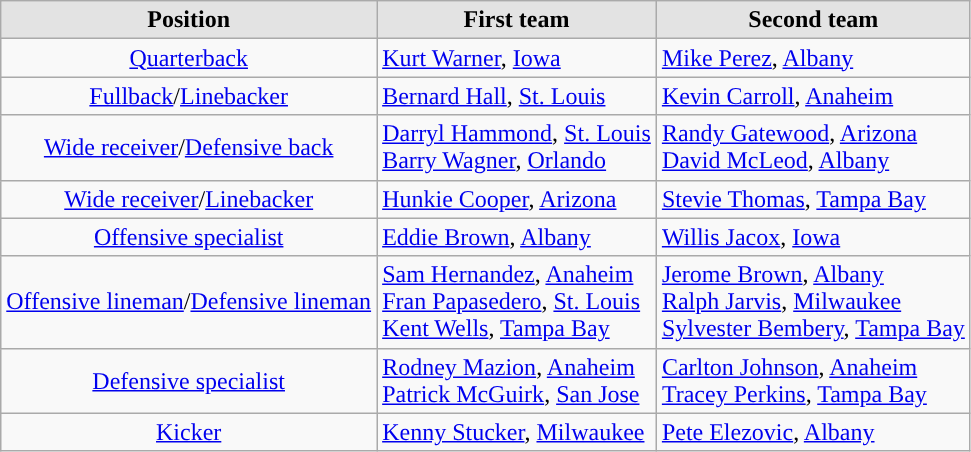<table class="wikitable">
<tr>
<th style="background:#e3e3e3;">Position</th>
<th style="background:#e3e3e3;">First team</th>
<th style="background:#e3e3e3;">Second team</th>
</tr>
<tr>
<td align=center><a href='#'>Quarterback</a></td>
<td><a href='#'>Kurt Warner</a>, <a href='#'>Iowa</a></td>
<td><a href='#'>Mike Perez</a>, <a href='#'>Albany</a></td>
</tr>
<tr>
<td align=center><a href='#'>Fullback</a>/<a href='#'>Linebacker</a></td>
<td><a href='#'>Bernard Hall</a>, <a href='#'>St. Louis</a></td>
<td><a href='#'>Kevin Carroll</a>, <a href='#'>Anaheim</a></td>
</tr>
<tr>
<td align=center><a href='#'>Wide receiver</a>/<a href='#'>Defensive back</a></td>
<td><a href='#'>Darryl Hammond</a>, <a href='#'>St. Louis</a><br><a href='#'>Barry Wagner</a>, <a href='#'>Orlando</a></td>
<td><a href='#'>Randy Gatewood</a>, <a href='#'>Arizona</a><br><a href='#'>David McLeod</a>, <a href='#'>Albany</a></td>
</tr>
<tr>
<td align=center><a href='#'>Wide receiver</a>/<a href='#'>Linebacker</a></td>
<td><a href='#'>Hunkie Cooper</a>, <a href='#'>Arizona</a></td>
<td><a href='#'>Stevie Thomas</a>, <a href='#'>Tampa Bay</a></td>
</tr>
<tr>
<td align=center><a href='#'>Offensive specialist</a></td>
<td><a href='#'>Eddie Brown</a>, <a href='#'>Albany</a></td>
<td><a href='#'>Willis Jacox</a>, <a href='#'>Iowa</a></td>
</tr>
<tr>
<td align=center><a href='#'>Offensive lineman</a>/<a href='#'>Defensive lineman</a></td>
<td><a href='#'>Sam Hernandez</a>, <a href='#'>Anaheim</a><br><a href='#'>Fran Papasedero</a>, <a href='#'>St. Louis</a><br><a href='#'>Kent Wells</a>, <a href='#'>Tampa Bay</a></td>
<td><a href='#'>Jerome Brown</a>, <a href='#'>Albany</a><br><a href='#'>Ralph Jarvis</a>, <a href='#'>Milwaukee</a><br><a href='#'>Sylvester Bembery</a>, <a href='#'>Tampa Bay</a></td>
</tr>
<tr>
<td align=center><a href='#'>Defensive specialist</a></td>
<td><a href='#'>Rodney Mazion</a>, <a href='#'>Anaheim</a><br><a href='#'>Patrick McGuirk</a>, <a href='#'>San Jose</a></td>
<td><a href='#'>Carlton Johnson</a>, <a href='#'>Anaheim</a><br><a href='#'>Tracey Perkins</a>, <a href='#'>Tampa Bay</a></td>
</tr>
<tr>
<td align=center><a href='#'>Kicker</a></td>
<td><a href='#'>Kenny Stucker</a>, <a href='#'>Milwaukee</a></td>
<td><a href='#'>Pete Elezovic</a>, <a href='#'>Albany</a></td>
</tr>
</table>
